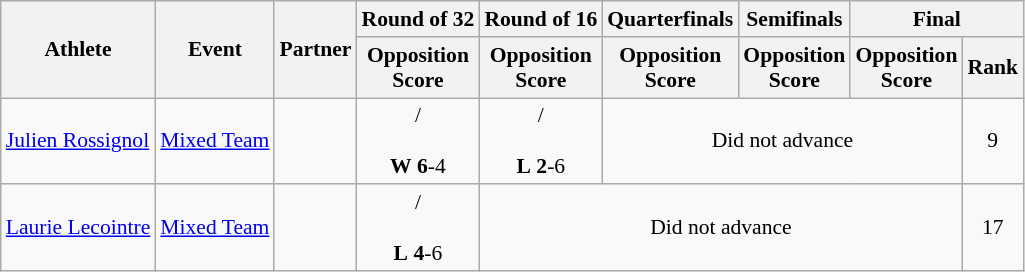<table class="wikitable" border="1" style="font-size:90%">
<tr>
<th rowspan=2>Athlete</th>
<th rowspan=2>Event</th>
<th rowspan=2>Partner</th>
<th>Round of 32</th>
<th>Round of 16</th>
<th>Quarterfinals</th>
<th>Semifinals</th>
<th colspan=2>Final</th>
</tr>
<tr>
<th>Opposition<br>Score</th>
<th>Opposition<br>Score</th>
<th>Opposition<br>Score</th>
<th>Opposition<br>Score</th>
<th>Opposition<br>Score</th>
<th>Rank</th>
</tr>
<tr>
<td><a href='#'>Julien Rossignol</a></td>
<td><a href='#'>Mixed Team</a></td>
<td></td>
<td align=center>/ <br>  <br> <strong>W</strong> <strong>6</strong>-4</td>
<td align=center>/ <br>  <br> <strong>L</strong> <strong>2</strong>-6</td>
<td colspan=3 align=center>Did not advance</td>
<td align=center>9</td>
</tr>
<tr>
<td><a href='#'>Laurie Lecointre</a></td>
<td><a href='#'>Mixed Team</a></td>
<td></td>
<td align=center>/ <br>  <br> <strong>L</strong> <strong>4</strong>-6</td>
<td colspan=4 align=center>Did not advance</td>
<td align=center>17</td>
</tr>
</table>
